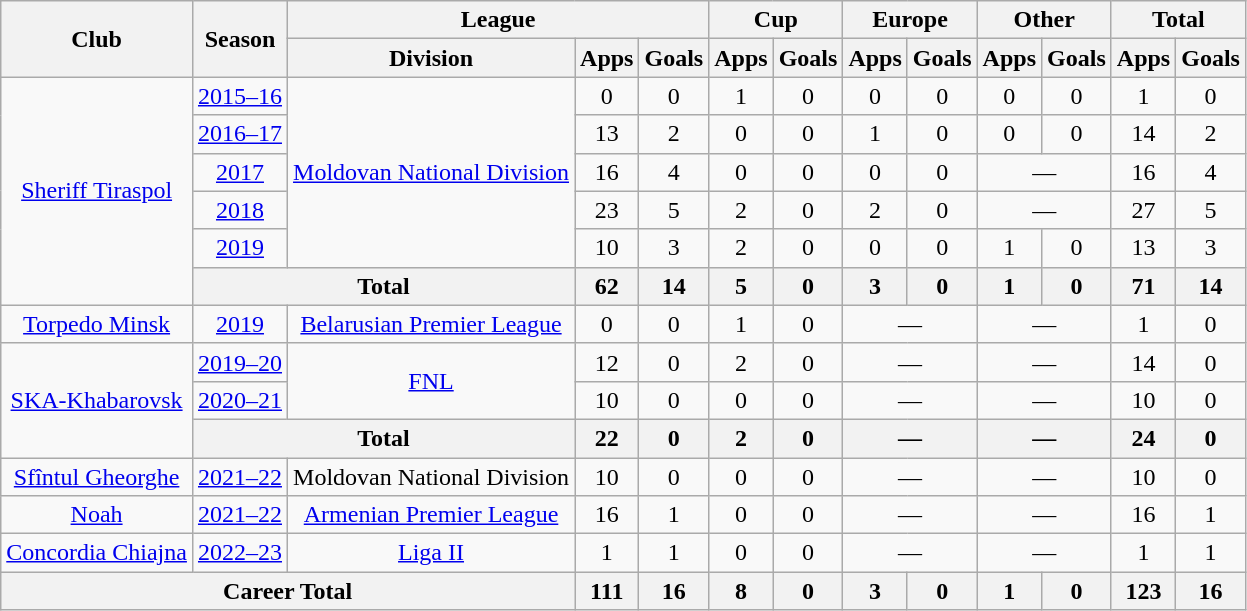<table class="wikitable" style="text-align: center;">
<tr>
<th rowspan="2">Club</th>
<th rowspan="2">Season</th>
<th colspan="3">League</th>
<th colspan="2">Cup</th>
<th colspan="2">Europe</th>
<th colspan="2">Other</th>
<th colspan="2">Total</th>
</tr>
<tr>
<th>Division</th>
<th>Apps</th>
<th>Goals</th>
<th>Apps</th>
<th>Goals</th>
<th>Apps</th>
<th>Goals</th>
<th>Apps</th>
<th>Goals</th>
<th>Apps</th>
<th>Goals</th>
</tr>
<tr>
<td rowspan="6"><a href='#'>Sheriff Tiraspol</a></td>
<td><a href='#'>2015–16</a></td>
<td rowspan="5"><a href='#'>Moldovan National Division</a></td>
<td>0</td>
<td>0</td>
<td>1</td>
<td>0</td>
<td>0</td>
<td>0</td>
<td>0</td>
<td>0</td>
<td>1</td>
<td>0</td>
</tr>
<tr>
<td><a href='#'>2016–17</a></td>
<td>13</td>
<td>2</td>
<td>0</td>
<td>0</td>
<td>1</td>
<td>0</td>
<td>0</td>
<td>0</td>
<td>14</td>
<td>2</td>
</tr>
<tr>
<td><a href='#'>2017</a></td>
<td>16</td>
<td>4</td>
<td>0</td>
<td>0</td>
<td>0</td>
<td>0</td>
<td colspan="2">—</td>
<td>16</td>
<td>4</td>
</tr>
<tr>
<td><a href='#'>2018</a></td>
<td>23</td>
<td>5</td>
<td>2</td>
<td>0</td>
<td>2</td>
<td>0</td>
<td colspan="2">—</td>
<td>27</td>
<td>5</td>
</tr>
<tr>
<td><a href='#'>2019</a></td>
<td>10</td>
<td>3</td>
<td>2</td>
<td>0</td>
<td>0</td>
<td>0</td>
<td>1</td>
<td>0</td>
<td>13</td>
<td>3</td>
</tr>
<tr>
<th colspan="2">Total</th>
<th>62</th>
<th>14</th>
<th>5</th>
<th>0</th>
<th>3</th>
<th>0</th>
<th>1</th>
<th>0</th>
<th>71</th>
<th>14</th>
</tr>
<tr>
<td><a href='#'>Torpedo Minsk</a></td>
<td><a href='#'>2019</a></td>
<td><a href='#'>Belarusian Premier League</a></td>
<td>0</td>
<td>0</td>
<td>1</td>
<td>0</td>
<td colspan="2">—</td>
<td colspan="2">—</td>
<td>1</td>
<td>0</td>
</tr>
<tr>
<td rowspan="3"><a href='#'>SKA-Khabarovsk</a></td>
<td><a href='#'>2019–20</a></td>
<td rowspan="2"><a href='#'>FNL</a></td>
<td>12</td>
<td>0</td>
<td>2</td>
<td>0</td>
<td colspan="2">—</td>
<td colspan="2">—</td>
<td>14</td>
<td>0</td>
</tr>
<tr>
<td><a href='#'>2020–21</a></td>
<td>10</td>
<td>0</td>
<td>0</td>
<td>0</td>
<td colspan="2">—</td>
<td colspan="2">—</td>
<td>10</td>
<td>0</td>
</tr>
<tr>
<th colspan="2">Total</th>
<th>22</th>
<th>0</th>
<th>2</th>
<th>0</th>
<th colspan="2">—</th>
<th colspan="2">—</th>
<th>24</th>
<th>0</th>
</tr>
<tr>
<td><a href='#'>Sfîntul Gheorghe</a></td>
<td><a href='#'>2021–22</a></td>
<td>Moldovan National Division</td>
<td>10</td>
<td>0</td>
<td>0</td>
<td>0</td>
<td colspan="2">—</td>
<td colspan="2">—</td>
<td>10</td>
<td>0</td>
</tr>
<tr>
<td><a href='#'>Noah</a></td>
<td><a href='#'>2021–22</a></td>
<td><a href='#'>Armenian Premier League</a></td>
<td>16</td>
<td>1</td>
<td>0</td>
<td>0</td>
<td colspan="2">—</td>
<td colspan="2">—</td>
<td>16</td>
<td>1</td>
</tr>
<tr>
<td><a href='#'>Concordia Chiajna</a></td>
<td><a href='#'>2022–23</a></td>
<td><a href='#'>Liga II</a></td>
<td>1</td>
<td>1</td>
<td>0</td>
<td>0</td>
<td colspan="2">—</td>
<td colspan="2">—</td>
<td>1</td>
<td>1</td>
</tr>
<tr>
<th colspan="3">Career Total</th>
<th>111</th>
<th>16</th>
<th>8</th>
<th>0</th>
<th>3</th>
<th>0</th>
<th>1</th>
<th>0</th>
<th>123</th>
<th>16</th>
</tr>
</table>
